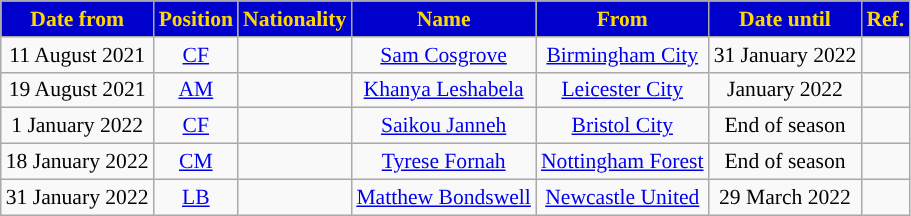<table class="wikitable"  style="text-align:center; font-size:90%; ">
<tr>
<th style="background:mediumblue;color:gold;">Date from</th>
<th style="background:mediumblue;color:gold;">Position</th>
<th style="background:mediumblue;color:gold;">Nationality</th>
<th style="background:mediumblue;color:gold;">Name</th>
<th style="background:mediumblue;color:gold;">From</th>
<th style="background:mediumblue;color:gold;">Date until</th>
<th style="background:mediumblue;color:gold;">Ref.</th>
</tr>
<tr>
<td>11 August 2021</td>
<td><a href='#'>CF</a></td>
<td></td>
<td><a href='#'>Sam Cosgrove</a></td>
<td> <a href='#'>Birmingham City</a></td>
<td>31 January 2022</td>
<td></td>
</tr>
<tr>
<td>19 August 2021</td>
<td><a href='#'>AM</a></td>
<td></td>
<td><a href='#'>Khanya Leshabela</a></td>
<td> <a href='#'>Leicester City</a></td>
<td>January 2022</td>
<td></td>
</tr>
<tr>
<td>1 January 2022</td>
<td><a href='#'>CF</a></td>
<td></td>
<td><a href='#'>Saikou Janneh</a></td>
<td> <a href='#'>Bristol City</a></td>
<td>End of season</td>
<td></td>
</tr>
<tr>
<td>18 January 2022</td>
<td><a href='#'>CM</a></td>
<td></td>
<td><a href='#'>Tyrese Fornah</a></td>
<td> <a href='#'>Nottingham Forest</a></td>
<td>End of season</td>
<td></td>
</tr>
<tr>
<td>31 January 2022</td>
<td><a href='#'>LB</a></td>
<td></td>
<td><a href='#'>Matthew Bondswell</a></td>
<td> <a href='#'>Newcastle United</a></td>
<td>29 March 2022</td>
<td></td>
</tr>
</table>
